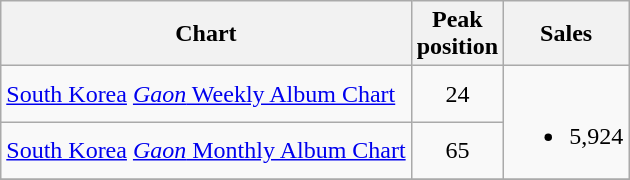<table class="wikitable sortable">
<tr>
<th>Chart</th>
<th>Peak<br>position</th>
<th>Sales</th>
</tr>
<tr>
<td><a href='#'>South Korea</a> <a href='#'><em>Gaon</em> Weekly Album Chart</a></td>
<td align="center">24</td>
<td rowspan="2"><br><ul><li>5,924</li></ul></td>
</tr>
<tr>
<td><a href='#'>South Korea</a> <a href='#'><em>Gaon</em> Monthly Album Chart</a></td>
<td align="center">65</td>
</tr>
<tr>
</tr>
</table>
